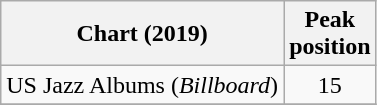<table class=wikitable>
<tr>
<th>Chart (2019)</th>
<th>Peak<br>position</th>
</tr>
<tr>
<td>US Jazz Albums (<em>Billboard</em>)</td>
<td align=center>15</td>
</tr>
<tr>
</tr>
</table>
